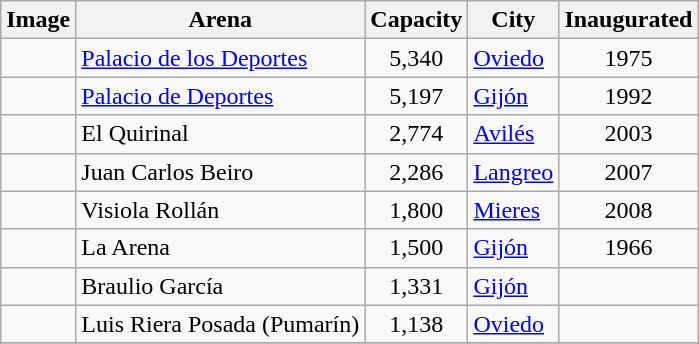<table class="wikitable sortable">
<tr>
<th>Image</th>
<th>Arena</th>
<th>Capacity</th>
<th>City</th>
<th>Inaugurated</th>
</tr>
<tr>
<td></td>
<td><a href='#'>Palacio de los Deportes</a></td>
<td align="center">5,340</td>
<td><a href='#'>Oviedo</a></td>
<td align="center">1975</td>
</tr>
<tr>
<td></td>
<td><a href='#'>Palacio de Deportes</a></td>
<td align="center">5,197</td>
<td><a href='#'>Gijón</a></td>
<td align="center">1992</td>
</tr>
<tr>
<td></td>
<td>El Quirinal</td>
<td align=center>2,774</td>
<td><a href='#'>Avilés</a></td>
<td align=center>2003</td>
</tr>
<tr>
<td></td>
<td>Juan Carlos Beiro</td>
<td align=center>2,286</td>
<td><a href='#'>Langreo</a></td>
<td align=center>2007</td>
</tr>
<tr>
<td></td>
<td>Visiola Rollán</td>
<td align=center>1,800</td>
<td><a href='#'>Mieres</a></td>
<td align=center>2008</td>
</tr>
<tr>
<td></td>
<td>La Arena</td>
<td align=center>1,500</td>
<td><a href='#'>Gijón</a></td>
<td align=center>1966</td>
</tr>
<tr>
<td></td>
<td>Braulio García</td>
<td align=center>1,331</td>
<td><a href='#'>Gijón</a></td>
<td align=center></td>
</tr>
<tr>
<td></td>
<td>Luis Riera Posada (Pumarín)</td>
<td align=center>1,138</td>
<td><a href='#'>Oviedo</a></td>
<td align=center></td>
</tr>
<tr>
</tr>
</table>
